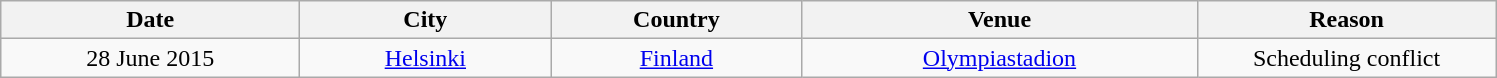<table class="wikitable" style="text-align:center;">
<tr 20 October 2015>
<th scope="col" style="width:12em;">Date</th>
<th scope="col" style="width:10em;">City</th>
<th scope="col" style="width:10em;">Country</th>
<th scope="col" style="width:16em;">Venue</th>
<th scope="col" style="width:12em;">Reason</th>
</tr>
<tr>
<td>28 June 2015</td>
<td><a href='#'>Helsinki</a></td>
<td><a href='#'>Finland</a></td>
<td><a href='#'>Olympiastadion</a></td>
<td>Scheduling conflict</td>
</tr>
</table>
